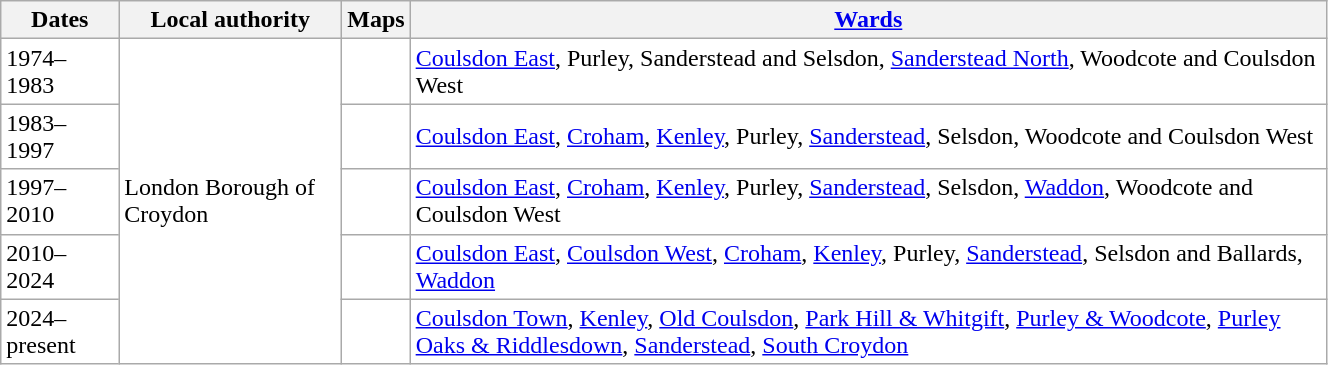<table class=wikitable style="width:70%; background-color: white">
<tr>
<th>Dates</th>
<th>Local authority</th>
<th>Maps</th>
<th><a href='#'>Wards</a></th>
</tr>
<tr>
<td>1974–1983</td>
<td rowspan="5">London Borough of Croydon</td>
<td></td>
<td><a href='#'>Coulsdon East</a>, Purley, Sanderstead and Selsdon, <a href='#'>Sanderstead North</a>, Woodcote and Coulsdon West</td>
</tr>
<tr>
<td>1983–1997</td>
<td></td>
<td><a href='#'>Coulsdon East</a>, <a href='#'>Croham</a>, <a href='#'>Kenley</a>, Purley, <a href='#'>Sanderstead</a>, Selsdon, Woodcote and Coulsdon West</td>
</tr>
<tr>
<td>1997–2010</td>
<td></td>
<td><a href='#'>Coulsdon East</a>, <a href='#'>Croham</a>, <a href='#'>Kenley</a>, Purley, <a href='#'>Sanderstead</a>, Selsdon, <a href='#'>Waddon</a>, Woodcote and Coulsdon West</td>
</tr>
<tr>
<td>2010–2024</td>
<td></td>
<td><a href='#'>Coulsdon East</a>, <a href='#'>Coulsdon West</a>, <a href='#'>Croham</a>, <a href='#'>Kenley</a>, Purley, <a href='#'>Sanderstead</a>, Selsdon and Ballards, <a href='#'>Waddon</a></td>
</tr>
<tr>
<td>2024–present</td>
<td></td>
<td><a href='#'>Coulsdon Town</a>, <a href='#'>Kenley</a>, <a href='#'>Old Coulsdon</a>, <a href='#'>Park Hill & Whitgift</a>, <a href='#'>Purley & Woodcote</a>, <a href='#'>Purley Oaks & Riddlesdown</a>, <a href='#'>Sanderstead</a>, <a href='#'>South Croydon</a></td>
</tr>
</table>
